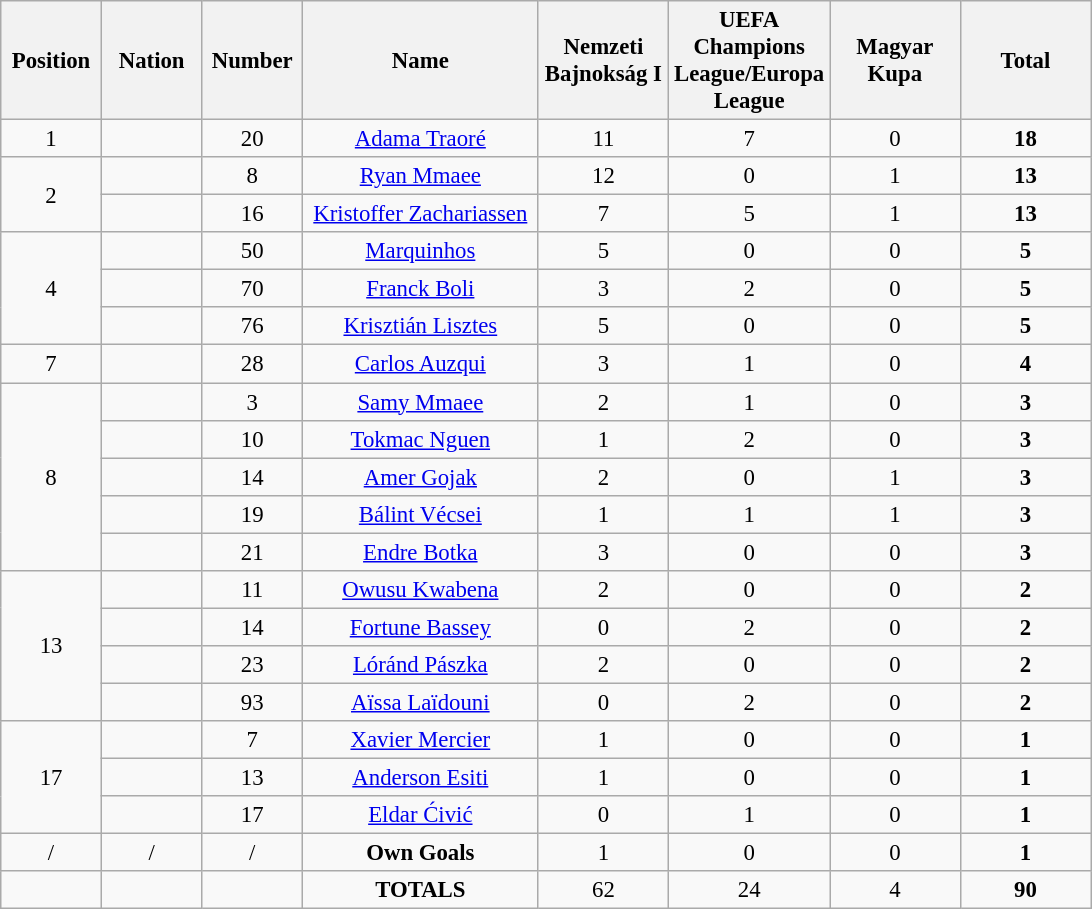<table class="wikitable" style="font-size: 95%; text-align: center;">
<tr>
<th width=60>Position</th>
<th width=60>Nation</th>
<th width=60>Number</th>
<th width=150>Name</th>
<th width=80>Nemzeti Bajnokság I</th>
<th width=80>UEFA Champions League/Europa League</th>
<th width=80>Magyar Kupa</th>
<th width=80>Total</th>
</tr>
<tr>
<td>1</td>
<td></td>
<td>20</td>
<td><a href='#'>Adama Traoré</a></td>
<td>11</td>
<td>7</td>
<td>0</td>
<td><strong>18</strong></td>
</tr>
<tr>
<td rowspan="2">2</td>
<td></td>
<td>8</td>
<td><a href='#'>Ryan Mmaee</a></td>
<td>12</td>
<td>0</td>
<td>1</td>
<td><strong>13</strong></td>
</tr>
<tr>
<td></td>
<td>16</td>
<td><a href='#'>Kristoffer Zachariassen</a></td>
<td>7</td>
<td>5</td>
<td>1</td>
<td><strong>13</strong></td>
</tr>
<tr>
<td rowspan="3">4</td>
<td></td>
<td>50</td>
<td><a href='#'>Marquinhos</a></td>
<td>5</td>
<td>0</td>
<td>0</td>
<td><strong>5</strong></td>
</tr>
<tr>
<td></td>
<td>70</td>
<td><a href='#'>Franck Boli</a></td>
<td>3</td>
<td>2</td>
<td>0</td>
<td><strong>5</strong></td>
</tr>
<tr>
<td></td>
<td>76</td>
<td><a href='#'>Krisztián Lisztes</a></td>
<td>5</td>
<td>0</td>
<td>0</td>
<td><strong>5</strong></td>
</tr>
<tr>
<td>7</td>
<td></td>
<td>28</td>
<td><a href='#'>Carlos Auzqui</a></td>
<td>3</td>
<td>1</td>
<td>0</td>
<td><strong>4</strong></td>
</tr>
<tr>
<td rowspan="5">8</td>
<td></td>
<td>3</td>
<td><a href='#'>Samy Mmaee</a></td>
<td>2</td>
<td>1</td>
<td>0</td>
<td><strong>3</strong></td>
</tr>
<tr>
<td></td>
<td>10</td>
<td><a href='#'>Tokmac Nguen</a></td>
<td>1</td>
<td>2</td>
<td>0</td>
<td><strong>3</strong></td>
</tr>
<tr>
<td></td>
<td>14</td>
<td><a href='#'>Amer Gojak</a></td>
<td>2</td>
<td>0</td>
<td>1</td>
<td><strong>3</strong></td>
</tr>
<tr>
<td></td>
<td>19</td>
<td><a href='#'>Bálint Vécsei</a></td>
<td>1</td>
<td>1</td>
<td>1</td>
<td><strong>3</strong></td>
</tr>
<tr>
<td></td>
<td>21</td>
<td><a href='#'>Endre Botka</a></td>
<td>3</td>
<td>0</td>
<td>0</td>
<td><strong>3</strong></td>
</tr>
<tr>
<td rowspan="4">13</td>
<td></td>
<td>11</td>
<td><a href='#'>Owusu Kwabena</a></td>
<td>2</td>
<td>0</td>
<td>0</td>
<td><strong>2</strong></td>
</tr>
<tr>
<td></td>
<td>14</td>
<td><a href='#'>Fortune Bassey</a></td>
<td>0</td>
<td>2</td>
<td>0</td>
<td><strong>2</strong></td>
</tr>
<tr>
<td></td>
<td>23</td>
<td><a href='#'>Lóránd Pászka</a></td>
<td>2</td>
<td>0</td>
<td>0</td>
<td><strong>2</strong></td>
</tr>
<tr>
<td></td>
<td>93</td>
<td><a href='#'>Aïssa Laïdouni</a></td>
<td>0</td>
<td>2</td>
<td>0</td>
<td><strong>2</strong></td>
</tr>
<tr>
<td rowspan="3">17</td>
<td></td>
<td>7</td>
<td><a href='#'>Xavier Mercier</a></td>
<td>1</td>
<td>0</td>
<td>0</td>
<td><strong>1</strong></td>
</tr>
<tr>
<td></td>
<td>13</td>
<td><a href='#'>Anderson Esiti</a></td>
<td>1</td>
<td>0</td>
<td>0</td>
<td><strong>1</strong></td>
</tr>
<tr>
<td></td>
<td>17</td>
<td><a href='#'>Eldar Ćivić</a></td>
<td>0</td>
<td>1</td>
<td>0</td>
<td><strong>1</strong></td>
</tr>
<tr>
<td>/</td>
<td>/</td>
<td>/</td>
<td><strong>Own Goals</strong></td>
<td>1</td>
<td>0</td>
<td>0</td>
<td><strong>1</strong></td>
</tr>
<tr>
<td></td>
<td></td>
<td></td>
<td><strong>TOTALS</strong></td>
<td>62</td>
<td>24</td>
<td>4</td>
<td><strong>90</strong></td>
</tr>
</table>
